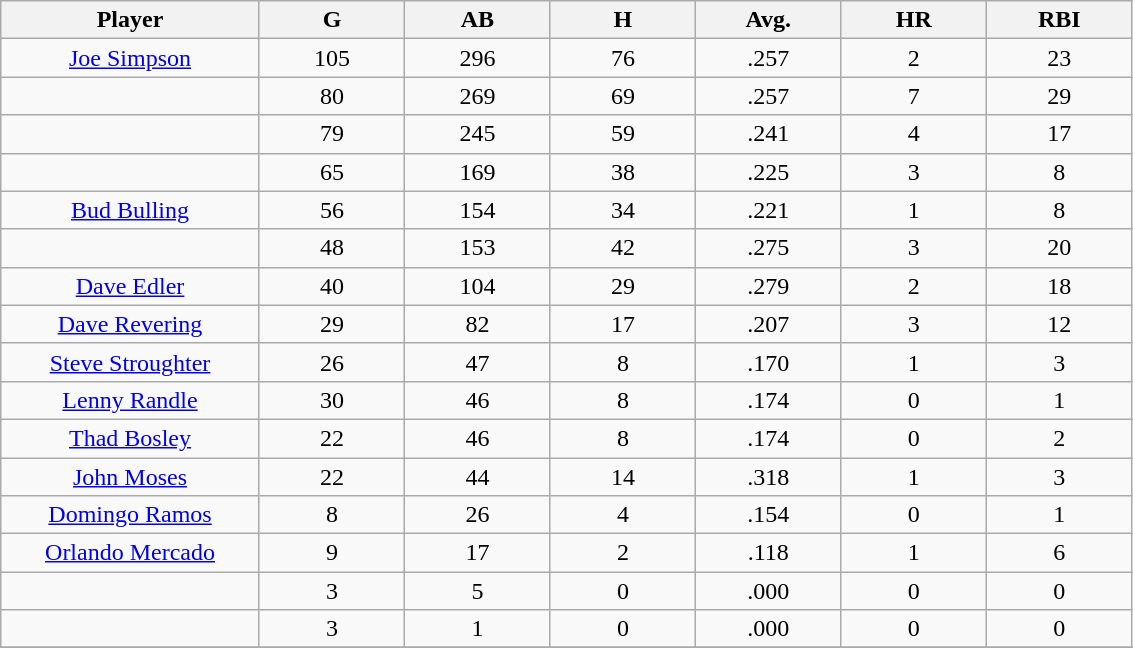<table class="wikitable sortable">
<tr>
<th bgcolor="#DDDDFF" width="16%">Player</th>
<th bgcolor="#DDDDFF" width="9%">G</th>
<th bgcolor="#DDDDFF" width="9%">AB</th>
<th bgcolor="#DDDDFF" width="9%">H</th>
<th bgcolor="#DDDDFF" width="9%">Avg.</th>
<th bgcolor="#DDDDFF" width="9%">HR</th>
<th bgcolor="#DDDDFF" width="9%">RBI</th>
</tr>
<tr align="center">
<td><a href='#'>Joe Simpson</a></td>
<td>105</td>
<td>296</td>
<td>76</td>
<td>.257</td>
<td>2</td>
<td>23</td>
</tr>
<tr align=center>
<td></td>
<td>80</td>
<td>269</td>
<td>69</td>
<td>.257</td>
<td>7</td>
<td>29</td>
</tr>
<tr align="center">
<td></td>
<td>79</td>
<td>245</td>
<td>59</td>
<td>.241</td>
<td>4</td>
<td>17</td>
</tr>
<tr align="center">
<td></td>
<td>65</td>
<td>169</td>
<td>38</td>
<td>.225</td>
<td>3</td>
<td>8</td>
</tr>
<tr align="center">
<td><a href='#'>Bud Bulling</a></td>
<td>56</td>
<td>154</td>
<td>34</td>
<td>.221</td>
<td>1</td>
<td>8</td>
</tr>
<tr align=center>
<td></td>
<td>48</td>
<td>153</td>
<td>42</td>
<td>.275</td>
<td>3</td>
<td>20</td>
</tr>
<tr align="center">
<td><a href='#'>Dave Edler</a></td>
<td>40</td>
<td>104</td>
<td>29</td>
<td>.279</td>
<td>2</td>
<td>18</td>
</tr>
<tr align=center>
<td><a href='#'>Dave Revering</a></td>
<td>29</td>
<td>82</td>
<td>17</td>
<td>.207</td>
<td>3</td>
<td>12</td>
</tr>
<tr align=center>
<td><a href='#'>Steve Stroughter</a></td>
<td>26</td>
<td>47</td>
<td>8</td>
<td>.170</td>
<td>1</td>
<td>3</td>
</tr>
<tr align=center>
<td><a href='#'>Lenny Randle</a></td>
<td>30</td>
<td>46</td>
<td>8</td>
<td>.174</td>
<td>0</td>
<td>1</td>
</tr>
<tr align=center>
<td><a href='#'>Thad Bosley</a></td>
<td>22</td>
<td>46</td>
<td>8</td>
<td>.174</td>
<td>0</td>
<td>2</td>
</tr>
<tr align=center>
<td><a href='#'>John Moses</a></td>
<td>22</td>
<td>44</td>
<td>14</td>
<td>.318</td>
<td>1</td>
<td>3</td>
</tr>
<tr align=center>
<td><a href='#'>Domingo Ramos</a></td>
<td>8</td>
<td>26</td>
<td>4</td>
<td>.154</td>
<td>0</td>
<td>1</td>
</tr>
<tr align=center>
<td><a href='#'>Orlando Mercado</a></td>
<td>9</td>
<td>17</td>
<td>2</td>
<td>.118</td>
<td>1</td>
<td>6</td>
</tr>
<tr align=center>
<td></td>
<td>3</td>
<td>5</td>
<td>0</td>
<td>.000</td>
<td>0</td>
<td>0</td>
</tr>
<tr align="center">
<td></td>
<td>3</td>
<td>1</td>
<td>0</td>
<td>.000</td>
<td>0</td>
<td>0</td>
</tr>
<tr align="center">
</tr>
</table>
